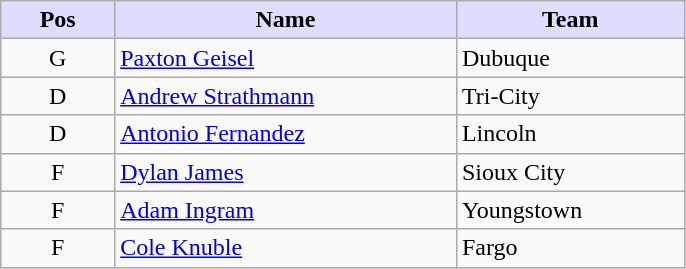<table class="wikitable">
<tr>
<th style="background:#ddf; width:10%;">Pos</th>
<th style="background:#ddf; width:30%;">Name</th>
<th style="background:#ddf; width:20%;">Team</th>
</tr>
<tr>
<td style="text-align:center">G</td>
<td><a href='#'>Paxton Geisel</a></td>
<td>Dubuque</td>
</tr>
<tr>
<td style="text-align:center">D</td>
<td><a href='#'>Andrew Strathmann</a></td>
<td>Tri-City</td>
</tr>
<tr>
<td style="text-align:center">D</td>
<td><a href='#'>Antonio Fernandez</a></td>
<td>Lincoln</td>
</tr>
<tr>
<td style="text-align:center">F</td>
<td><a href='#'>Dylan James</a></td>
<td>Sioux City</td>
</tr>
<tr>
<td style="text-align:center">F</td>
<td><a href='#'>Adam Ingram</a></td>
<td>Youngstown</td>
</tr>
<tr>
<td style="text-align:center">F</td>
<td><a href='#'>Cole Knuble</a></td>
<td>Fargo</td>
</tr>
</table>
